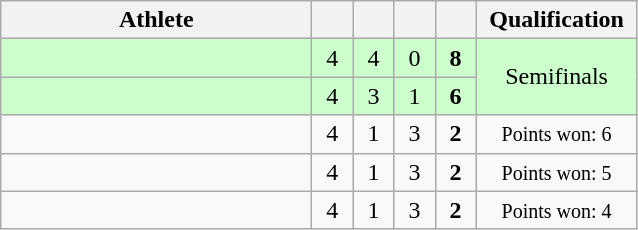<table class="wikitable" style="text-align:center">
<tr>
<th width=200>Athlete</th>
<th width=20></th>
<th width=20></th>
<th width=20></th>
<th width=20></th>
<th width=100>Qualification</th>
</tr>
<tr bgcolor="#ccffcc">
<td style="text-align:left;"></td>
<td>4</td>
<td>4</td>
<td>0</td>
<td><strong>8</strong></td>
<td rowspan="2">Semifinals</td>
</tr>
<tr bgcolor="#ccffcc">
<td style="text-align:left;"></td>
<td>4</td>
<td>3</td>
<td>1</td>
<td><strong>6</strong></td>
</tr>
<tr>
<td style="text-align:left;"></td>
<td>4</td>
<td>1</td>
<td>3</td>
<td><strong>2</strong></td>
<td><small>Points won: 6</small></td>
</tr>
<tr>
<td style="text-align:left;"></td>
<td>4</td>
<td>1</td>
<td>3</td>
<td><strong>2</strong></td>
<td><small>Points won: 5</small></td>
</tr>
<tr>
<td style="text-align:left;"></td>
<td>4</td>
<td>1</td>
<td>3</td>
<td><strong>2</strong></td>
<td><small>Points won: 4</small></td>
</tr>
</table>
